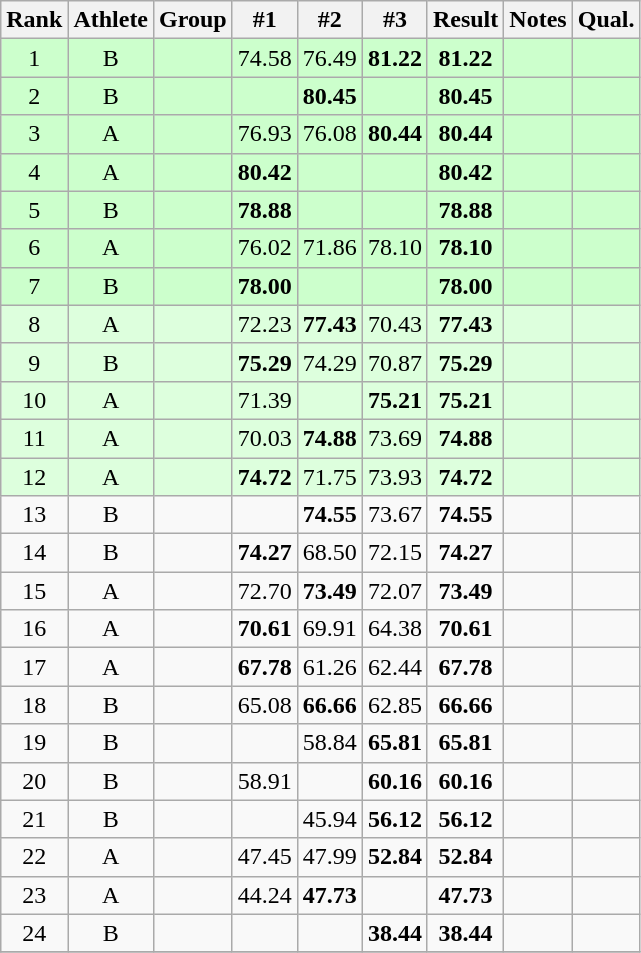<table class="wikitable sortable" style="text-align:center">
<tr>
<th>Rank</th>
<th>Athlete</th>
<th>Group</th>
<th>#1</th>
<th>#2</th>
<th>#3</th>
<th>Result</th>
<th>Notes</th>
<th>Qual.</th>
</tr>
<tr bgcolor=ccffcc>
<td>1</td>
<td>B</td>
<td align=left></td>
<td>74.58</td>
<td>76.49</td>
<td><strong>81.22</strong></td>
<td><strong>81.22</strong></td>
<td></td>
<td></td>
</tr>
<tr bgcolor=ccffcc>
<td>2</td>
<td>B</td>
<td align=left></td>
<td></td>
<td><strong>80.45</strong></td>
<td></td>
<td><strong>80.45</strong></td>
<td></td>
<td></td>
</tr>
<tr bgcolor=ccffcc>
<td>3</td>
<td>A</td>
<td align=left></td>
<td>76.93</td>
<td>76.08</td>
<td><strong>80.44</strong></td>
<td><strong>80.44</strong></td>
<td></td>
<td></td>
</tr>
<tr bgcolor=ccffcc>
<td>4</td>
<td>A</td>
<td align=left></td>
<td><strong>80.42</strong></td>
<td></td>
<td></td>
<td><strong>80.42</strong></td>
<td></td>
<td></td>
</tr>
<tr bgcolor=ccffcc>
<td>5</td>
<td>B</td>
<td align=left></td>
<td><strong>78.88</strong></td>
<td></td>
<td></td>
<td><strong>78.88</strong></td>
<td></td>
<td></td>
</tr>
<tr bgcolor=ccffcc>
<td>6</td>
<td>A</td>
<td align=left></td>
<td>76.02</td>
<td>71.86</td>
<td>78.10</td>
<td><strong>78.10</strong></td>
<td></td>
<td></td>
</tr>
<tr bgcolor=ccffcc>
<td>7</td>
<td>B</td>
<td align=left></td>
<td><strong>78.00</strong></td>
<td></td>
<td></td>
<td><strong>78.00</strong></td>
<td></td>
<td></td>
</tr>
<tr bgcolor=ddffdd>
<td>8</td>
<td>A</td>
<td align=left></td>
<td>72.23</td>
<td><strong>77.43</strong></td>
<td>70.43</td>
<td><strong>77.43</strong></td>
<td></td>
<td></td>
</tr>
<tr bgcolor=ddffdd>
<td>9</td>
<td>B</td>
<td align=left></td>
<td><strong>75.29</strong></td>
<td>74.29</td>
<td>70.87</td>
<td><strong>75.29</strong></td>
<td></td>
<td></td>
</tr>
<tr bgcolor=ddffdd>
<td>10</td>
<td>A</td>
<td align=left></td>
<td>71.39</td>
<td></td>
<td><strong>75.21</strong></td>
<td><strong>75.21</strong></td>
<td></td>
<td></td>
</tr>
<tr bgcolor=ddffdd>
<td>11</td>
<td>A</td>
<td align=left></td>
<td>70.03</td>
<td><strong>74.88</strong></td>
<td>73.69</td>
<td><strong>74.88</strong></td>
<td></td>
<td></td>
</tr>
<tr bgcolor=ddffdd>
<td>12</td>
<td>A</td>
<td align=left></td>
<td><strong>74.72</strong></td>
<td>71.75</td>
<td>73.93</td>
<td><strong>74.72</strong></td>
<td></td>
<td></td>
</tr>
<tr>
<td>13</td>
<td>B</td>
<td align=left></td>
<td></td>
<td><strong>74.55</strong></td>
<td>73.67</td>
<td><strong>74.55</strong></td>
<td></td>
<td></td>
</tr>
<tr>
<td>14</td>
<td>B</td>
<td align=left></td>
<td><strong>74.27</strong></td>
<td>68.50</td>
<td>72.15</td>
<td><strong>74.27</strong></td>
<td></td>
<td></td>
</tr>
<tr>
<td>15</td>
<td>A</td>
<td align=left></td>
<td>72.70</td>
<td><strong>73.49</strong></td>
<td>72.07</td>
<td><strong>73.49</strong></td>
<td></td>
<td></td>
</tr>
<tr>
<td>16</td>
<td>A</td>
<td align=left></td>
<td><strong>70.61</strong></td>
<td>69.91</td>
<td>64.38</td>
<td><strong>70.61</strong></td>
<td></td>
<td></td>
</tr>
<tr>
<td>17</td>
<td>A</td>
<td align=left></td>
<td><strong>67.78</strong></td>
<td>61.26</td>
<td>62.44</td>
<td><strong>67.78</strong></td>
<td></td>
<td></td>
</tr>
<tr>
<td>18</td>
<td>B</td>
<td align=left></td>
<td>65.08</td>
<td><strong>66.66</strong></td>
<td>62.85</td>
<td><strong>66.66</strong></td>
<td></td>
<td></td>
</tr>
<tr>
<td>19</td>
<td>B</td>
<td align=left></td>
<td></td>
<td>58.84</td>
<td><strong>65.81</strong></td>
<td><strong>65.81</strong></td>
<td></td>
<td></td>
</tr>
<tr>
<td>20</td>
<td>B</td>
<td align=left></td>
<td>58.91</td>
<td></td>
<td><strong>60.16</strong></td>
<td><strong>60.16</strong></td>
<td></td>
<td></td>
</tr>
<tr>
<td>21</td>
<td>B</td>
<td align=left></td>
<td></td>
<td>45.94</td>
<td><strong>56.12</strong></td>
<td><strong>56.12</strong></td>
<td></td>
<td></td>
</tr>
<tr>
<td>22</td>
<td>A</td>
<td align=left></td>
<td>47.45</td>
<td>47.99</td>
<td><strong>52.84</strong></td>
<td><strong>52.84</strong></td>
<td></td>
<td></td>
</tr>
<tr>
<td>23</td>
<td>A</td>
<td align=left></td>
<td>44.24</td>
<td><strong>47.73</strong></td>
<td></td>
<td><strong>47.73</strong></td>
<td></td>
<td></td>
</tr>
<tr>
<td>24</td>
<td>B</td>
<td align=left></td>
<td></td>
<td></td>
<td><strong>38.44</strong></td>
<td><strong>38.44</strong></td>
<td></td>
<td></td>
</tr>
<tr>
</tr>
</table>
